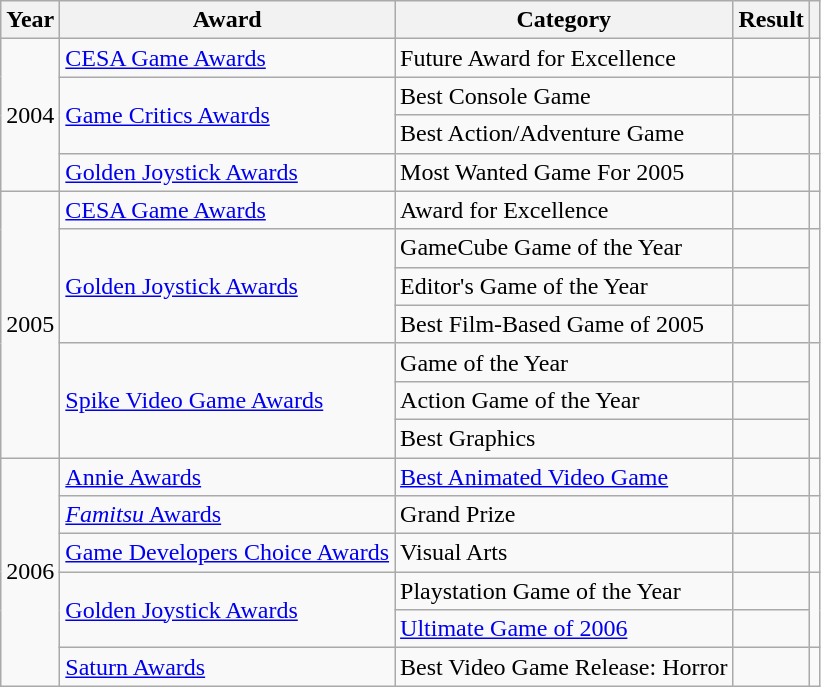<table class="wikitable sortable">
<tr>
<th>Year</th>
<th>Award</th>
<th>Category</th>
<th>Result</th>
<th></th>
</tr>
<tr>
<td style="text-align:center;" rowspan="4">2004</td>
<td><a href='#'>CESA Game Awards</a></td>
<td>Future Award for Excellence</td>
<td></td>
<td style="text-align:center;"></td>
</tr>
<tr>
<td rowspan="2"><a href='#'>Game Critics Awards</a></td>
<td>Best Console Game</td>
<td></td>
<td style="text-align:center;" rowspan="2"></td>
</tr>
<tr>
<td>Best Action/Adventure Game</td>
<td></td>
</tr>
<tr>
<td><a href='#'>Golden Joystick Awards</a></td>
<td>Most Wanted Game For 2005</td>
<td></td>
<td style="text-align:center;"></td>
</tr>
<tr>
<td style="text-align:center;" rowspan="7">2005</td>
<td><a href='#'>CESA Game Awards</a></td>
<td>Award for Excellence</td>
<td></td>
<td style="text-align:center;"></td>
</tr>
<tr>
<td rowspan="3"><a href='#'>Golden Joystick Awards</a></td>
<td>GameCube Game of the Year</td>
<td></td>
<td style="text-align:center;" rowspan="3"></td>
</tr>
<tr>
<td>Editor's Game of the Year</td>
<td></td>
</tr>
<tr>
<td>Best Film-Based Game of 2005</td>
<td></td>
</tr>
<tr>
<td rowspan="3"><a href='#'>Spike Video Game Awards</a></td>
<td>Game of the Year</td>
<td></td>
<td style="text-align:center;" rowspan="3"></td>
</tr>
<tr>
<td>Action Game of the Year</td>
<td></td>
</tr>
<tr>
<td>Best Graphics</td>
<td></td>
</tr>
<tr>
<td rowspan="6" style="text-align:center;">2006</td>
<td><a href='#'>Annie Awards</a></td>
<td><a href='#'>Best Animated Video Game</a></td>
<td></td>
<td style="text-align:center;"></td>
</tr>
<tr>
<td><a href='#'><em>Famitsu</em> Awards</a></td>
<td>Grand Prize</td>
<td></td>
<td style="text-align:center;"></td>
</tr>
<tr>
<td><a href='#'>Game Developers Choice Awards</a></td>
<td>Visual Arts</td>
<td></td>
<td style="text-align:center;"></td>
</tr>
<tr>
<td rowspan="2"><a href='#'>Golden Joystick Awards</a></td>
<td>Playstation Game of the Year</td>
<td></td>
<td style="text-align:center;" rowspan="2"></td>
</tr>
<tr>
<td><a href='#'>Ultimate Game of 2006</a></td>
<td></td>
</tr>
<tr>
<td><a href='#'>Saturn Awards</a></td>
<td>Best Video Game Release: Horror</td>
<td></td>
<td style="text-align:center;"></td>
</tr>
</table>
